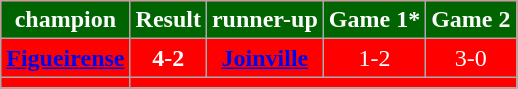<table class="wikitable" style="text-align:center; color:white; background:#ff0000">
<tr>
<th style="background:#006400">champion</th>
<th style="background:#006400">Result</th>
<th style="background:#006400">runner-up</th>
<th style="background:#006400">Game 1*</th>
<th style="background:#006400">Game 2</th>
</tr>
<tr>
<td><strong><a href='#'><span>Figueirense</span></a></strong></td>
<td><strong>4-2</strong></td>
<td><strong><a href='#'><span>Joinville</span></a></strong></td>
<td>1-2</td>
<td>3-0</td>
</tr>
<tr>
<td></td>
</tr>
</table>
